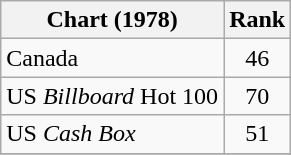<table class="wikitable sortable">
<tr>
<th>Chart (1978)</th>
<th style="text-align:center;">Rank</th>
</tr>
<tr>
<td>Canada </td>
<td style="text-align:center;">46</td>
</tr>
<tr>
<td>US <em>Billboard</em> Hot 100</td>
<td style="text-align:center;">70</td>
</tr>
<tr>
<td>US <em>Cash Box</em> </td>
<td style="text-align:center;">51</td>
</tr>
<tr>
</tr>
</table>
